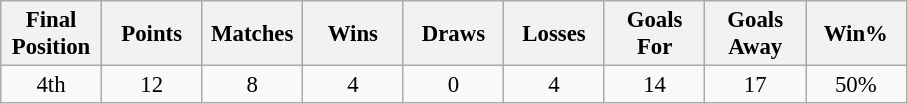<table class="wikitable" style="font-size: 95%; text-align: center;">
<tr>
<th width=60>Final Position</th>
<th width=60>Points</th>
<th width=60>Matches</th>
<th width=60>Wins</th>
<th width=60>Draws</th>
<th width=60>Losses</th>
<th width=60>Goals For</th>
<th width=60>Goals Away</th>
<th width=60>Win%</th>
</tr>
<tr>
<td>4th</td>
<td>12</td>
<td>8</td>
<td>4</td>
<td>0</td>
<td>4</td>
<td>14</td>
<td>17</td>
<td>50%</td>
</tr>
</table>
